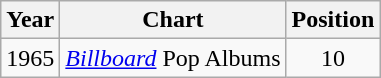<table class="wikitable">
<tr>
<th>Year</th>
<th>Chart</th>
<th>Position</th>
</tr>
<tr>
<td rowspan="2">1965</td>
<td><em><a href='#'>Billboard</a></em> Pop Albums</td>
<td align="center">10</td>
</tr>
</table>
